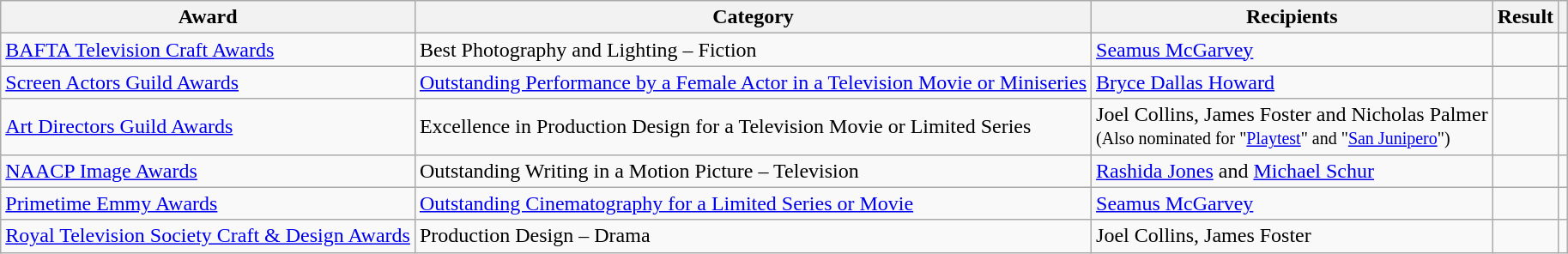<table class="wikitable sortable">
<tr style="text-align:center;">
<th>Award</th>
<th>Category</th>
<th>Recipients</th>
<th>Result</th>
<th></th>
</tr>
<tr>
<td><a href='#'>BAFTA Television Craft Awards</a></td>
<td>Best Photography and Lighting – Fiction</td>
<td><a href='#'>Seamus McGarvey</a></td>
<td></td>
<td></td>
</tr>
<tr>
<td><a href='#'>Screen Actors Guild Awards</a></td>
<td><a href='#'>Outstanding Performance by a Female Actor in a Television Movie or Miniseries</a></td>
<td><a href='#'>Bryce Dallas Howard</a></td>
<td></td>
<td></td>
</tr>
<tr>
<td><a href='#'>Art Directors Guild Awards</a></td>
<td>Excellence in Production Design for a Television Movie or Limited Series</td>
<td>Joel Collins, James Foster and Nicholas Palmer <br><small>(Also nominated for "<a href='#'>Playtest</a>" and "<a href='#'>San Junipero</a>")</small></td>
<td></td>
<td></td>
</tr>
<tr>
<td><a href='#'>NAACP Image Awards</a></td>
<td>Outstanding Writing in a Motion Picture – Television</td>
<td><a href='#'>Rashida Jones</a> and <a href='#'>Michael Schur</a></td>
<td></td>
<td></td>
</tr>
<tr>
<td><a href='#'>Primetime Emmy Awards</a></td>
<td><a href='#'>Outstanding Cinematography for a Limited Series or Movie</a></td>
<td><a href='#'>Seamus McGarvey</a></td>
<td></td>
<td></td>
</tr>
<tr>
<td><a href='#'>Royal Television Society Craft & Design Awards</a></td>
<td>Production Design – Drama</td>
<td>Joel Collins, James Foster</td>
<td></td>
<td></td>
</tr>
</table>
